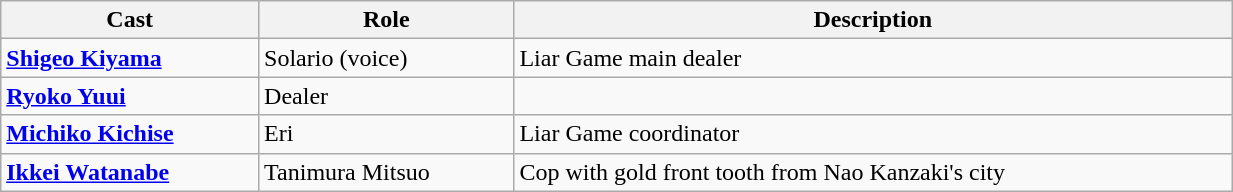<table class="wikitable" width="65%">
<tr>
<th>Cast</th>
<th>Role</th>
<th>Description</th>
</tr>
<tr>
<td><strong><a href='#'>Shigeo Kiyama</a></strong></td>
<td>Solario (voice)</td>
<td>Liar Game main dealer</td>
</tr>
<tr>
<td><strong><a href='#'>Ryoko Yuui</a></strong></td>
<td>Dealer</td>
<td></td>
</tr>
<tr>
<td><strong><a href='#'>Michiko Kichise</a></strong></td>
<td>Eri</td>
<td>Liar Game coordinator</td>
</tr>
<tr>
<td><strong><a href='#'>Ikkei Watanabe</a></strong></td>
<td>Tanimura Mitsuo</td>
<td>Cop with gold front tooth from Nao Kanzaki's city</td>
</tr>
</table>
